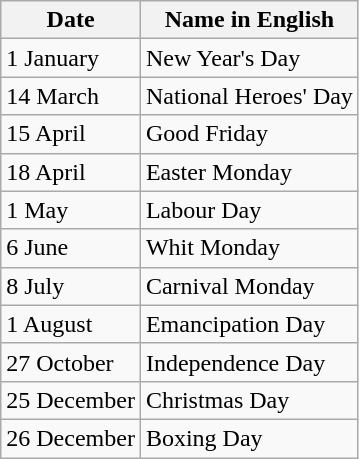<table class="wikitable">
<tr>
<th>Date</th>
<th>Name in English</th>
</tr>
<tr>
<td>1 January</td>
<td>New Year's Day</td>
</tr>
<tr>
<td>14 March</td>
<td>National Heroes' Day</td>
</tr>
<tr>
<td>15 April</td>
<td>Good Friday</td>
</tr>
<tr>
<td>18 April</td>
<td>Easter Monday</td>
</tr>
<tr>
<td>1 May</td>
<td>Labour Day</td>
</tr>
<tr>
<td>6 June</td>
<td>Whit Monday</td>
</tr>
<tr>
<td>8 July</td>
<td>Carnival Monday</td>
</tr>
<tr>
<td>1 August</td>
<td>Emancipation Day</td>
</tr>
<tr>
<td>27 October</td>
<td>Independence Day</td>
</tr>
<tr>
<td>25 December</td>
<td>Christmas Day</td>
</tr>
<tr>
<td>26 December</td>
<td>Boxing Day</td>
</tr>
</table>
